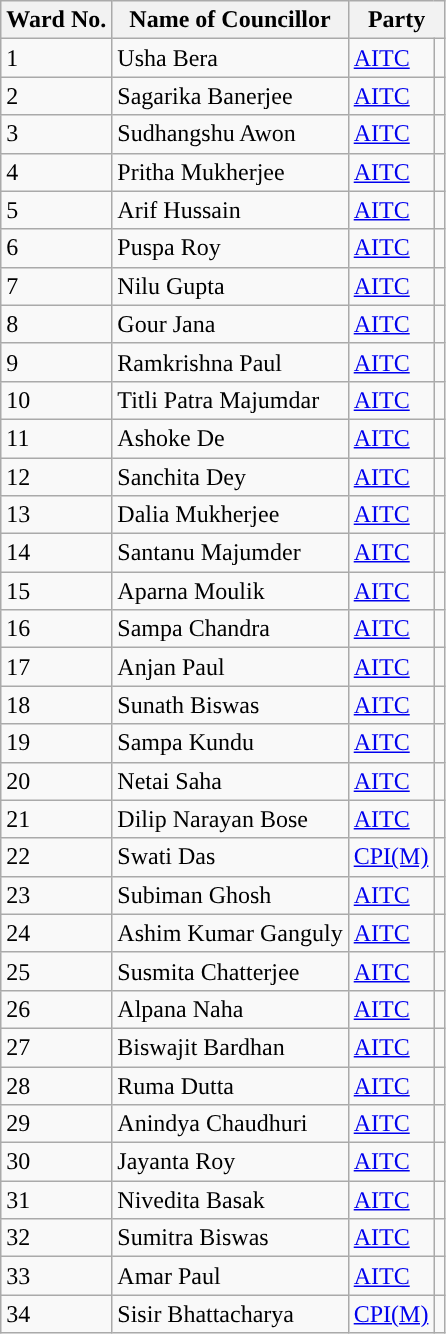<table class="wikitable">
<tr>
<th>Ward No.</th>
<th>Name of Councillor</th>
<th colspan="2">Party</th>
</tr>
<tr>
<td>1</td>
<td>Usha Bera</td>
<td><a href='#'>AITC</a></td>
<td style="background-color: "></td>
</tr>
<tr>
<td>2</td>
<td>Sagarika Banerjee</td>
<td><a href='#'>AITC</a></td>
<td style="background-color: "></td>
</tr>
<tr>
<td>3</td>
<td>Sudhangshu Awon</td>
<td><a href='#'>AITC</a></td>
<td style="background-color: "></td>
</tr>
<tr>
<td>4</td>
<td>Pritha Mukherjee</td>
<td><a href='#'>AITC</a></td>
<td style="background-color: "></td>
</tr>
<tr>
<td>5</td>
<td>Arif Hussain</td>
<td><a href='#'>AITC</a></td>
<td style="background-color: "></td>
</tr>
<tr>
<td>6</td>
<td>Puspa Roy</td>
<td><a href='#'>AITC</a></td>
<td style="background-color: "></td>
</tr>
<tr>
<td>7</td>
<td>Nilu Gupta</td>
<td><a href='#'>AITC</a></td>
<td style="background-color: "></td>
</tr>
<tr>
<td>8</td>
<td>Gour Jana</td>
<td><a href='#'>AITC</a></td>
<td style="background-color: "></td>
</tr>
<tr>
<td>9</td>
<td>Ramkrishna Paul</td>
<td><a href='#'>AITC</a></td>
<td style="background-color: "></td>
</tr>
<tr>
<td>10</td>
<td>Titli Patra Majumdar</td>
<td><a href='#'>AITC</a></td>
<td style="background-color: "></td>
</tr>
<tr>
<td>11</td>
<td>Ashoke De</td>
<td><a href='#'>AITC</a></td>
<td style="background-color: "></td>
</tr>
<tr>
<td>12</td>
<td>Sanchita Dey</td>
<td><a href='#'>AITC</a></td>
<td style="background-color: "></td>
</tr>
<tr>
<td>13</td>
<td>Dalia Mukherjee</td>
<td><a href='#'>AITC</a></td>
<td style="background-color: "></td>
</tr>
<tr>
<td>14</td>
<td>Santanu Majumder</td>
<td><a href='#'>AITC</a></td>
<td style="background-color: "></td>
</tr>
<tr>
<td>15</td>
<td>Aparna Moulik</td>
<td><a href='#'>AITC</a></td>
<td style="background-color: "></td>
</tr>
<tr>
<td>16</td>
<td>Sampa Chandra</td>
<td><a href='#'>AITC</a></td>
<td style="background-color: "></td>
</tr>
<tr>
<td>17</td>
<td>Anjan Paul</td>
<td><a href='#'>AITC</a></td>
<td style="background-color: "></td>
</tr>
<tr>
<td>18</td>
<td>Sunath Biswas</td>
<td><a href='#'>AITC</a></td>
<td style="background-color: "></td>
</tr>
<tr>
<td>19</td>
<td>Sampa Kundu</td>
<td><a href='#'>AITC</a></td>
<td style="background-color: "></td>
</tr>
<tr>
<td>20</td>
<td>Netai Saha</td>
<td><a href='#'>AITC</a></td>
<td style="background-color: "></td>
</tr>
<tr>
<td>21</td>
<td>Dilip Narayan Bose</td>
<td><a href='#'>AITC</a></td>
<td style="background-color: "></td>
</tr>
<tr>
<td>22</td>
<td>Swati Das</td>
<td><a href='#'>CPI(M)</a></td>
<td style="background-color: "></td>
</tr>
<tr>
<td>23</td>
<td>Subiman Ghosh</td>
<td><a href='#'>AITC</a></td>
<td style="background-color: "></td>
</tr>
<tr>
<td>24</td>
<td>Ashim Kumar Ganguly</td>
<td><a href='#'>AITC</a></td>
<td style="background-color: "></td>
</tr>
<tr>
<td>25</td>
<td>Susmita Chatterjee</td>
<td><a href='#'>AITC</a></td>
<td style="background-color: "></td>
</tr>
<tr>
<td>26</td>
<td>Alpana Naha</td>
<td><a href='#'>AITC</a></td>
<td style="background-color: "></td>
</tr>
<tr>
<td>27</td>
<td>Biswajit Bardhan</td>
<td><a href='#'>AITC</a></td>
<td style="background-color: "></td>
</tr>
<tr>
<td>28</td>
<td>Ruma Dutta</td>
<td><a href='#'>AITC</a></td>
<td style="background-color: "></td>
</tr>
<tr>
<td>29</td>
<td>Anindya Chaudhuri</td>
<td><a href='#'>AITC</a></td>
<td style="background-color: "></td>
</tr>
<tr>
<td>30</td>
<td>Jayanta Roy</td>
<td><a href='#'>AITC</a></td>
<td style="background-color: "></td>
</tr>
<tr>
<td>31</td>
<td>Nivedita Basak</td>
<td><a href='#'>AITC</a></td>
<td style="background-color: "></td>
</tr>
<tr>
<td>32</td>
<td>Sumitra Biswas</td>
<td><a href='#'>AITC</a></td>
<td style="background-color: "></td>
</tr>
<tr>
<td>33</td>
<td>Amar Paul</td>
<td><a href='#'>AITC</a></td>
<td style="background-color: "></td>
</tr>
<tr>
<td>34</td>
<td>Sisir Bhattacharya</td>
<td><a href='#'>CPI(M)</a></td>
<td style="background-color: "></td>
</tr>
</table>
